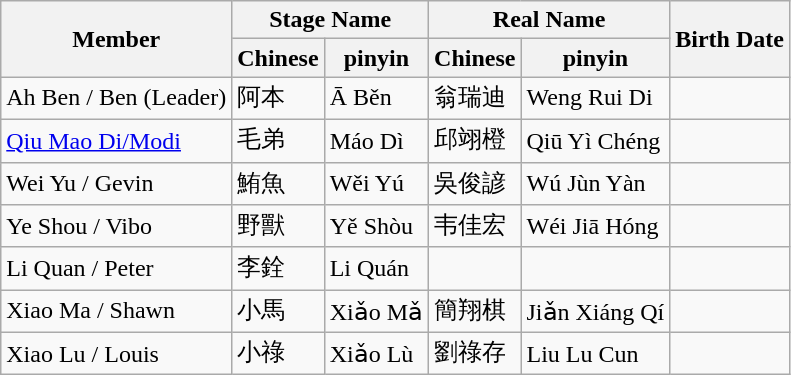<table class="wikitable">
<tr>
<th rowspan=2>Member</th>
<th colspan=2>Stage Name</th>
<th colspan=2>Real Name</th>
<th rowspan=2>Birth Date</th>
</tr>
<tr>
<th>Chinese</th>
<th>pinyin</th>
<th>Chinese</th>
<th>pinyin</th>
</tr>
<tr>
<td>Ah Ben / Ben (Leader)</td>
<td>阿本</td>
<td>Ā Běn</td>
<td>翁瑞迪</td>
<td>Weng Rui Di</td>
<td></td>
</tr>
<tr>
<td><a href='#'>Qiu Mao Di/Modi</a></td>
<td>毛弟</td>
<td>Máo Dì</td>
<td>邱翊橙</td>
<td>Qiū Yì Chéng</td>
<td></td>
</tr>
<tr>
<td>Wei Yu / Gevin</td>
<td>鮪魚</td>
<td>Wěi Yú</td>
<td>吳俊諺</td>
<td>Wú Jùn Yàn</td>
<td></td>
</tr>
<tr>
<td>Ye Shou / Vibo</td>
<td>野獸</td>
<td>Yě Shòu</td>
<td>韦佳宏</td>
<td>Wéi Jiā Hóng</td>
<td></td>
</tr>
<tr>
<td>Li Quan / Peter</td>
<td>李銓</td>
<td>Li Quán</td>
<td></td>
<td></td>
<td></td>
</tr>
<tr>
<td>Xiao Ma / Shawn</td>
<td>小馬</td>
<td>Xiǎo Mǎ</td>
<td>簡翔棋</td>
<td>Jiǎn Xiáng Qí</td>
<td></td>
</tr>
<tr>
<td>Xiao Lu / Louis</td>
<td>小祿</td>
<td>Xiǎo Lù</td>
<td>劉祿存</td>
<td>Liu Lu Cun</td>
<td></td>
</tr>
</table>
